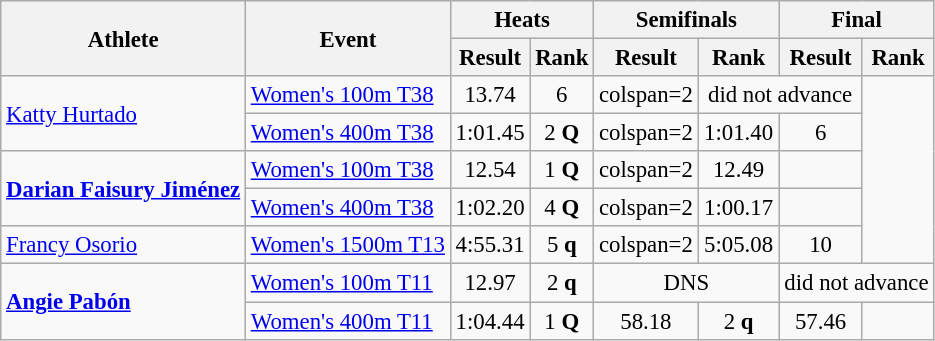<table class=wikitable style="font-size:95%">
<tr>
<th rowspan="2">Athlete</th>
<th rowspan="2">Event</th>
<th colspan="2">Heats</th>
<th colspan="2">Semifinals</th>
<th colspan="2">Final</th>
</tr>
<tr>
<th>Result</th>
<th>Rank</th>
<th>Result</th>
<th>Rank</th>
<th>Result</th>
<th>Rank</th>
</tr>
<tr align=center>
<td rowspan=2 align=left><a href='#'>Katty Hurtado</a></td>
<td align=left><a href='#'>Women's 100m T38</a></td>
<td>13.74</td>
<td>6</td>
<td>colspan=2 </td>
<td colspan=2>did not advance</td>
</tr>
<tr align=center>
<td align=left><a href='#'>Women's 400m T38</a></td>
<td>1:01.45</td>
<td>2 <strong>Q</strong></td>
<td>colspan=2 </td>
<td>1:01.40</td>
<td>6</td>
</tr>
<tr align=center>
<td rowspan=2 align=left><strong><a href='#'>Darian Faisury Jiménez</a></strong></td>
<td align=left><a href='#'>Women's 100m T38</a></td>
<td>12.54</td>
<td>1 <strong>Q</strong></td>
<td>colspan=2 </td>
<td>12.49</td>
<td></td>
</tr>
<tr align=center>
<td align=left><a href='#'>Women's 400m T38</a></td>
<td>1:02.20</td>
<td>4 <strong>Q</strong></td>
<td>colspan=2 </td>
<td>1:00.17</td>
<td></td>
</tr>
<tr align=center>
<td align=left><a href='#'>Francy Osorio</a></td>
<td align=left><a href='#'>Women's 1500m T13</a></td>
<td>4:55.31</td>
<td>5 <strong>q</strong></td>
<td>colspan=2 </td>
<td>5:05.08</td>
<td>10</td>
</tr>
<tr align=center>
<td rowspan=2 align=left><strong><a href='#'>Angie Pabón</a></strong></td>
<td align=left><a href='#'>Women's 100m T11</a></td>
<td>12.97</td>
<td>2 <strong>q</strong></td>
<td colspan=2>DNS</td>
<td colspan=2>did not advance</td>
</tr>
<tr align=center>
<td align=left><a href='#'>Women's 400m T11</a></td>
<td>1:04.44</td>
<td>1 <strong>Q</strong></td>
<td>58.18</td>
<td>2 <strong>q</strong></td>
<td>57.46</td>
<td></td>
</tr>
</table>
